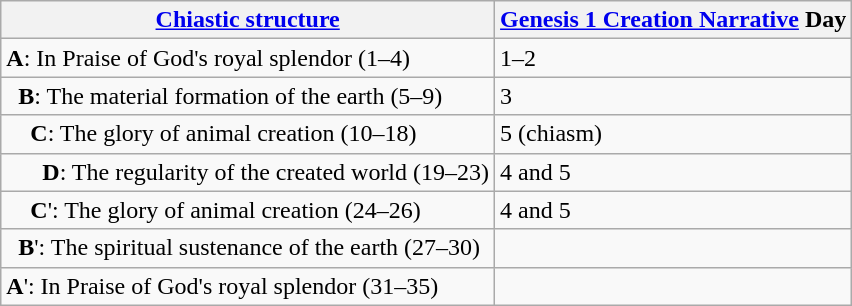<table class="wikitable">
<tr>
<th><a href='#'>Chiastic structure</a></th>
<th><a href='#'>Genesis 1 Creation Narrative</a> Day</th>
</tr>
<tr>
<td><strong>A</strong>: In Praise of God's royal splendor (1–4)</td>
<td>1–2</td>
</tr>
<tr>
<td>  <strong>B</strong>: The material formation of the earth (5–9)</td>
<td>3</td>
</tr>
<tr>
<td>    <strong>C</strong>: The glory of animal creation (10–18)</td>
<td>5 (chiasm)</td>
</tr>
<tr>
<td>      <strong>D</strong>: The regularity of the created world (19–23)</td>
<td>4 and 5</td>
</tr>
<tr>
<td>    <strong>C</strong>': The glory of animal creation (24–26)</td>
<td>4 and 5</td>
</tr>
<tr>
<td>  <strong>B</strong>': The spiritual sustenance of the earth (27–30)</td>
<td></td>
</tr>
<tr>
<td><strong>A</strong>': In Praise of God's royal splendor (31–35)</td>
<td></td>
</tr>
</table>
